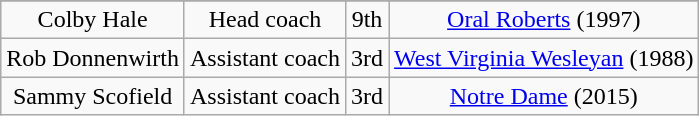<table class="wikitable" style="text-align:center;">
<tr>
</tr>
<tr>
<td>Colby Hale</td>
<td>Head coach</td>
<td>9th</td>
<td><a href='#'>Oral Roberts</a> (1997)</td>
</tr>
<tr>
<td>Rob Donnenwirth</td>
<td>Assistant coach</td>
<td>3rd</td>
<td><a href='#'>West Virginia Wesleyan</a> (1988)</td>
</tr>
<tr>
<td>Sammy Scofield</td>
<td>Assistant coach</td>
<td>3rd</td>
<td><a href='#'>Notre Dame</a> (2015)</td>
</tr>
</table>
